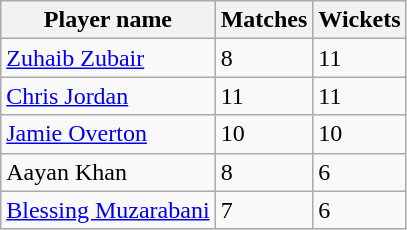<table class="wikitable">
<tr>
<th>Player name</th>
<th>Matches</th>
<th>Wickets</th>
</tr>
<tr>
<td><a href='#'>Zuhaib Zubair</a></td>
<td>8</td>
<td>11</td>
</tr>
<tr>
<td><a href='#'>Chris Jordan</a></td>
<td>11</td>
<td>11</td>
</tr>
<tr>
<td><a href='#'>Jamie Overton</a></td>
<td>10</td>
<td>10</td>
</tr>
<tr>
<td>Aayan Khan</td>
<td>8</td>
<td>6</td>
</tr>
<tr>
<td><a href='#'>Blessing Muzarabani</a></td>
<td>7</td>
<td>6</td>
</tr>
</table>
